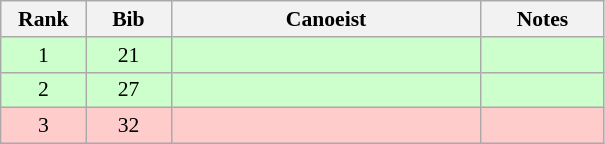<table class="wikitable" style="font-size:90%; text-align:center">
<tr>
<th width="50">Rank</th>
<th width="50">Bib</th>
<th width="200">Canoeist</th>
<th width="75">Notes</th>
</tr>
<tr bgcolor="#CCFFCC">
<td>1</td>
<td>21</td>
<td align="left"></td>
<td></td>
</tr>
<tr bgcolor="#CCFFCC">
<td>2</td>
<td>27</td>
<td align="left"></td>
<td></td>
</tr>
<tr bgcolor="#FFCCCC">
<td>3</td>
<td>32</td>
<td align="left"></td>
<td></td>
</tr>
</table>
